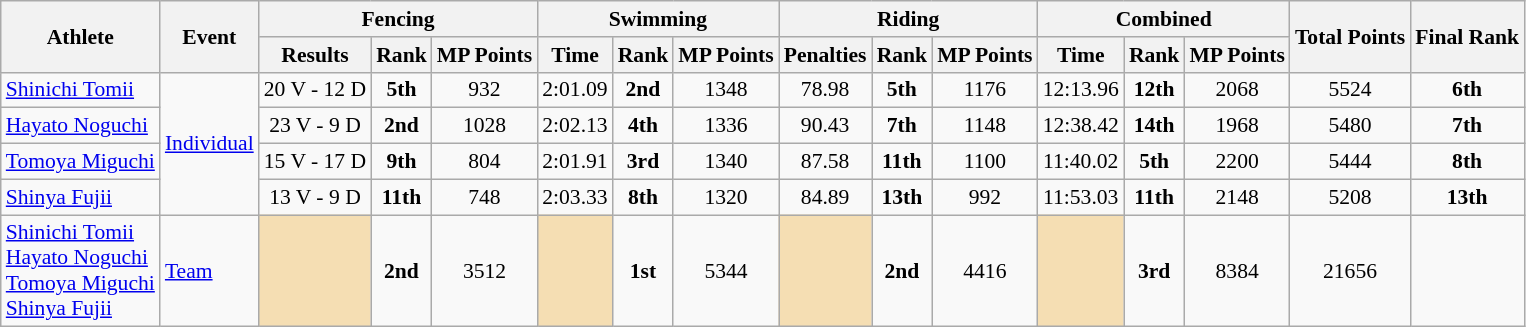<table class="wikitable" border="1" style="font-size:90%">
<tr>
<th rowspan=2>Athlete</th>
<th rowspan=2>Event</th>
<th colspan=3>Fencing</th>
<th colspan=3>Swimming</th>
<th colspan=3>Riding</th>
<th colspan=3>Combined</th>
<th rowspan=2>Total Points</th>
<th rowspan=2>Final Rank</th>
</tr>
<tr>
<th>Results</th>
<th>Rank</th>
<th>MP Points</th>
<th>Time</th>
<th>Rank</th>
<th>MP Points</th>
<th>Penalties</th>
<th>Rank</th>
<th>MP Points</th>
<th>Time</th>
<th>Rank</th>
<th>MP Points</th>
</tr>
<tr>
<td><a href='#'>Shinichi Tomii</a></td>
<td rowspan=4><a href='#'>Individual</a></td>
<td align=center>20 V - 12 D</td>
<td align=center><strong>5th</strong></td>
<td align=center>932</td>
<td align=center>2:01.09</td>
<td align=center><strong>2nd</strong></td>
<td align=center>1348</td>
<td align=center>78.98</td>
<td align=center><strong>5th</strong></td>
<td align=center>1176</td>
<td align=center>12:13.96</td>
<td align=center><strong>12th</strong></td>
<td align=center>2068</td>
<td align=center>5524</td>
<td align=center><strong>6th</strong></td>
</tr>
<tr>
<td><a href='#'>Hayato Noguchi</a></td>
<td align=center>23 V - 9 D</td>
<td align=center><strong>2nd</strong></td>
<td align=center>1028</td>
<td align=center>2:02.13</td>
<td align=center><strong>4th</strong></td>
<td align=center>1336</td>
<td align=center>90.43</td>
<td align=center><strong>7th</strong></td>
<td align=center>1148</td>
<td align=center>12:38.42</td>
<td align=center><strong>14th</strong></td>
<td align=center>1968</td>
<td align=center>5480</td>
<td align=center><strong>7th</strong></td>
</tr>
<tr>
<td><a href='#'>Tomoya Miguchi</a></td>
<td align=center>15 V - 17 D</td>
<td align=center><strong>9th</strong></td>
<td align=center>804</td>
<td align=center>2:01.91</td>
<td align=center><strong>3rd</strong></td>
<td align=center>1340</td>
<td align=center>87.58</td>
<td align=center><strong>11th</strong></td>
<td align=center>1100</td>
<td align=center>11:40.02</td>
<td align=center><strong>5th</strong></td>
<td align=center>2200</td>
<td align=center>5444</td>
<td align=center><strong>8th</strong></td>
</tr>
<tr>
<td><a href='#'>Shinya Fujii</a></td>
<td align=center>13 V - 9 D</td>
<td align=center><strong>11th</strong></td>
<td align=center>748</td>
<td align=center>2:03.33</td>
<td align=center><strong>8th</strong></td>
<td align=center>1320</td>
<td align=center>84.89</td>
<td align=center><strong>13th</strong></td>
<td align=center>992</td>
<td align=center>11:53.03</td>
<td align=center><strong>11th</strong></td>
<td align=center>2148</td>
<td align=center>5208</td>
<td align=center><strong>13th</strong></td>
</tr>
<tr>
<td><a href='#'>Shinichi Tomii</a><br><a href='#'>Hayato Noguchi</a><br><a href='#'>Tomoya Miguchi</a><br><a href='#'>Shinya Fujii</a></td>
<td><a href='#'>Team</a></td>
<td bgcolor=wheat></td>
<td align=center><strong>2nd</strong></td>
<td align=center>3512</td>
<td bgcolor=wheat></td>
<td align=center><strong>1st</strong></td>
<td align=center>5344</td>
<td bgcolor=wheat></td>
<td align=center><strong>2nd</strong></td>
<td align=center>4416</td>
<td bgcolor=wheat></td>
<td align=center><strong>3rd</strong></td>
<td align=center>8384</td>
<td align=center>21656</td>
<td align=center></td>
</tr>
</table>
